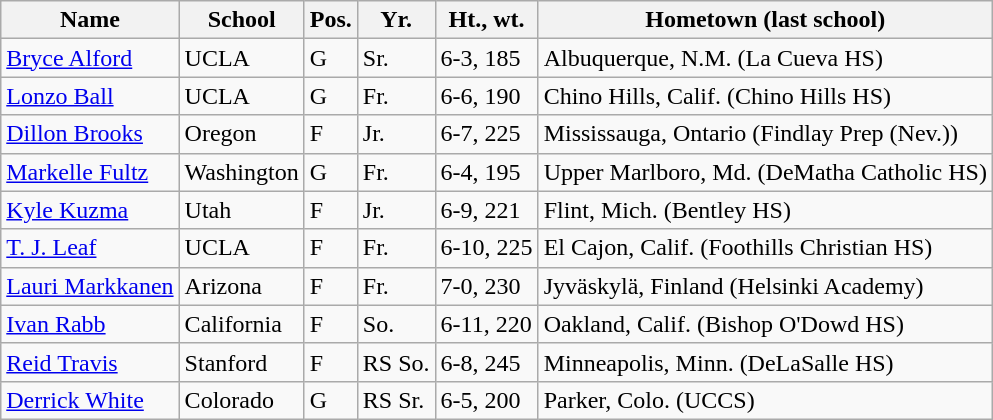<table class="wikitable">
<tr>
<th>Name</th>
<th>School</th>
<th>Pos.</th>
<th>Yr.</th>
<th>Ht., wt.</th>
<th>Hometown (last school)</th>
</tr>
<tr>
<td><a href='#'>Bryce Alford</a></td>
<td>UCLA</td>
<td>G</td>
<td>Sr.</td>
<td>6-3, 185</td>
<td>Albuquerque, N.M. (La Cueva HS)</td>
</tr>
<tr>
<td><a href='#'>Lonzo Ball</a></td>
<td>UCLA</td>
<td>G</td>
<td>Fr.</td>
<td>6-6, 190</td>
<td>Chino Hills, Calif. (Chino Hills HS)</td>
</tr>
<tr>
<td><a href='#'>Dillon Brooks</a></td>
<td>Oregon</td>
<td>F</td>
<td>Jr.</td>
<td>6-7, 225</td>
<td>Mississauga, Ontario (Findlay Prep (Nev.))</td>
</tr>
<tr>
<td><a href='#'>Markelle Fultz</a></td>
<td>Washington</td>
<td>G</td>
<td>Fr.</td>
<td>6-4, 195</td>
<td>Upper Marlboro, Md. (DeMatha Catholic HS)</td>
</tr>
<tr>
<td><a href='#'>Kyle Kuzma</a></td>
<td>Utah</td>
<td>F</td>
<td>Jr.</td>
<td>6-9, 221</td>
<td>Flint, Mich. (Bentley HS)</td>
</tr>
<tr>
<td><a href='#'>T. J. Leaf</a></td>
<td>UCLA</td>
<td>F</td>
<td>Fr.</td>
<td>6-10, 225</td>
<td>El Cajon, Calif. (Foothills Christian HS)</td>
</tr>
<tr>
<td><a href='#'>Lauri Markkanen</a></td>
<td>Arizona</td>
<td>F</td>
<td>Fr.</td>
<td>7-0, 230</td>
<td>Jyväskylä, Finland (Helsinki Academy)</td>
</tr>
<tr>
<td><a href='#'>Ivan Rabb</a></td>
<td>California</td>
<td>F</td>
<td>So.</td>
<td>6-11, 220</td>
<td>Oakland, Calif. (Bishop O'Dowd HS)</td>
</tr>
<tr>
<td><a href='#'>Reid Travis</a></td>
<td>Stanford</td>
<td>F</td>
<td>RS So.</td>
<td>6-8, 245</td>
<td>Minneapolis, Minn. (DeLaSalle HS)</td>
</tr>
<tr>
<td><a href='#'>Derrick White</a></td>
<td>Colorado</td>
<td>G</td>
<td>RS Sr.</td>
<td>6-5, 200</td>
<td>Parker, Colo. (UCCS)</td>
</tr>
</table>
